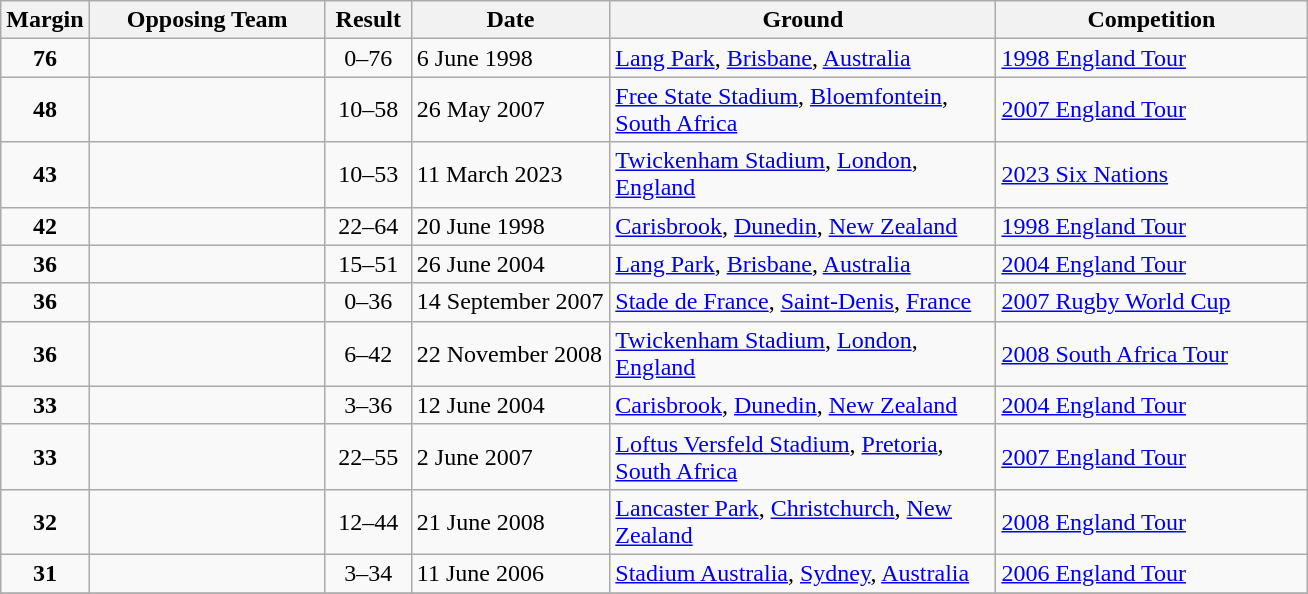<table class="wikitable">
<tr>
<th width=50px>Margin</th>
<th width=150px>Opposing Team</th>
<th width=50px>Result</th>
<th width=125px>Date</th>
<th width=250px>Ground</th>
<th width=200px>Competition</th>
</tr>
<tr>
<td align="center"><strong>76</strong></td>
<td></td>
<td align="center">0–76</td>
<td>6 June 1998</td>
<td><a href='#'>Lang Park</a>, <a href='#'>Brisbane</a>, <a href='#'>Australia</a></td>
<td><a href='#'>1998 England Tour</a></td>
</tr>
<tr>
<td align="center"><strong>48</strong></td>
<td></td>
<td align="center">10–58</td>
<td>26 May 2007</td>
<td><a href='#'>Free State Stadium</a>, <a href='#'>Bloemfontein</a>, <a href='#'>South Africa</a></td>
<td><a href='#'>2007 England Tour</a></td>
</tr>
<tr>
<td align="center"><strong>43</strong></td>
<td></td>
<td align="center">10–53</td>
<td>11 March 2023</td>
<td><a href='#'>Twickenham Stadium</a>, <a href='#'>London</a>, <a href='#'>England</a></td>
<td><a href='#'>2023 Six Nations</a></td>
</tr>
<tr>
<td align="center"><strong>42</strong></td>
<td></td>
<td align="center">22–64</td>
<td>20 June 1998</td>
<td><a href='#'>Carisbrook</a>, <a href='#'>Dunedin</a>, <a href='#'>New Zealand</a></td>
<td><a href='#'>1998 England Tour</a></td>
</tr>
<tr>
<td align="center"><strong>36</strong></td>
<td></td>
<td align="center">15–51</td>
<td>26 June 2004</td>
<td><a href='#'>Lang Park</a>, <a href='#'>Brisbane</a>, <a href='#'>Australia</a></td>
<td><a href='#'>2004 England Tour</a></td>
</tr>
<tr>
<td align="center"><strong>36</strong></td>
<td></td>
<td align="center">0–36</td>
<td>14 September 2007</td>
<td><a href='#'>Stade de France</a>, <a href='#'>Saint-Denis</a>, <a href='#'>France</a></td>
<td><a href='#'>2007 Rugby World Cup</a></td>
</tr>
<tr>
<td align="center"><strong>36</strong></td>
<td></td>
<td align="center">6–42</td>
<td>22 November 2008</td>
<td><a href='#'>Twickenham Stadium</a>, <a href='#'>London</a>, <a href='#'>England</a></td>
<td><a href='#'>2008 South Africa Tour</a></td>
</tr>
<tr>
<td align="center"><strong>33</strong></td>
<td></td>
<td align="center">3–36</td>
<td>12 June 2004</td>
<td><a href='#'>Carisbrook</a>, <a href='#'>Dunedin</a>, <a href='#'>New Zealand</a></td>
<td><a href='#'>2004 England Tour</a></td>
</tr>
<tr>
<td align="center"><strong>33</strong></td>
<td></td>
<td align="center">22–55</td>
<td>2 June 2007</td>
<td><a href='#'>Loftus Versfeld Stadium</a>, <a href='#'>Pretoria</a>, <a href='#'>South Africa</a></td>
<td><a href='#'>2007 England Tour</a></td>
</tr>
<tr>
<td align="center"><strong>32</strong></td>
<td></td>
<td align="center">12–44</td>
<td>21 June 2008</td>
<td><a href='#'>Lancaster Park</a>, <a href='#'>Christchurch</a>, <a href='#'>New Zealand</a></td>
<td><a href='#'>2008 England Tour</a></td>
</tr>
<tr>
<td align="center"><strong>31</strong></td>
<td></td>
<td align="center">3–34</td>
<td>11 June 2006</td>
<td><a href='#'>Stadium Australia</a>, <a href='#'>Sydney</a>, <a href='#'>Australia</a></td>
<td><a href='#'>2006 England Tour</a></td>
</tr>
<tr>
</tr>
</table>
